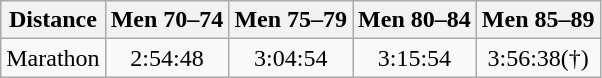<table class="wikitable">
<tr>
<th>Distance</th>
<th>Men 70–74</th>
<th>Men 75–79</th>
<th>Men 80–84</th>
<th>Men 85–89</th>
</tr>
<tr align=center>
<td>Marathon</td>
<td>2:54:48</td>
<td>3:04:54</td>
<td>3:15:54</td>
<td>3:56:38(†)</td>
</tr>
</table>
